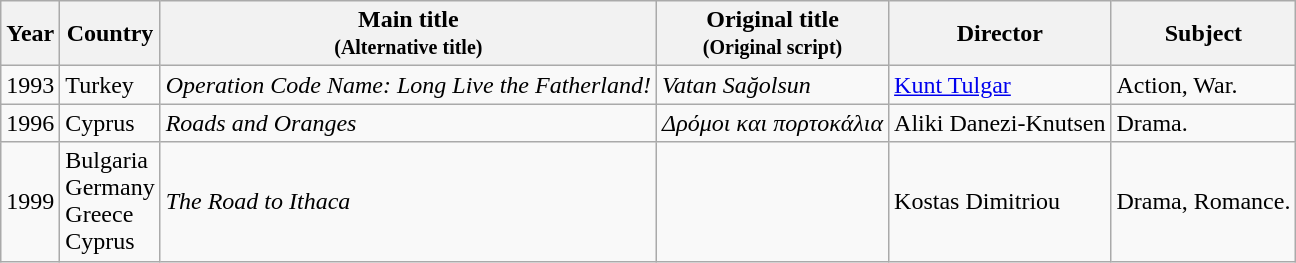<table class="wikitable sortable">
<tr>
<th>Year</th>
<th>Country</th>
<th class="unsortable">Main title<br><small>(Alternative title)</small></th>
<th class="unsortable">Original title<br><small>(Original script)</small></th>
<th>Director</th>
<th class="unsortable">Subject</th>
</tr>
<tr>
<td>1993</td>
<td>Turkey</td>
<td><em>Operation Code Name: Long Live the Fatherland!</em></td>
<td><em>Vatan Sağolsun</em></td>
<td><a href='#'>Kunt Tulgar</a></td>
<td>Action, War.</td>
</tr>
<tr>
<td>1996</td>
<td>Cyprus</td>
<td><em>Roads and Oranges</em></td>
<td><em>Δρόμοι και πορτοκάλια</em></td>
<td>Aliki Danezi-Knutsen</td>
<td>Drama.</td>
</tr>
<tr>
<td>1999</td>
<td>Bulgaria<br>Germany<br>Greece<br>Cyprus</td>
<td><em>The Road to Ithaca</em></td>
<td></td>
<td>Kostas Dimitriou</td>
<td>Drama, Romance.</td>
</tr>
</table>
